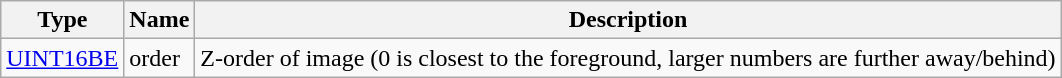<table class="wikitable">
<tr>
<th>Type</th>
<th>Name</th>
<th>Description</th>
</tr>
<tr>
<td><a href='#'>UINT16BE</a></td>
<td>order</td>
<td>Z-order of image (0 is closest to the foreground, larger numbers are further away/behind)</td>
</tr>
</table>
